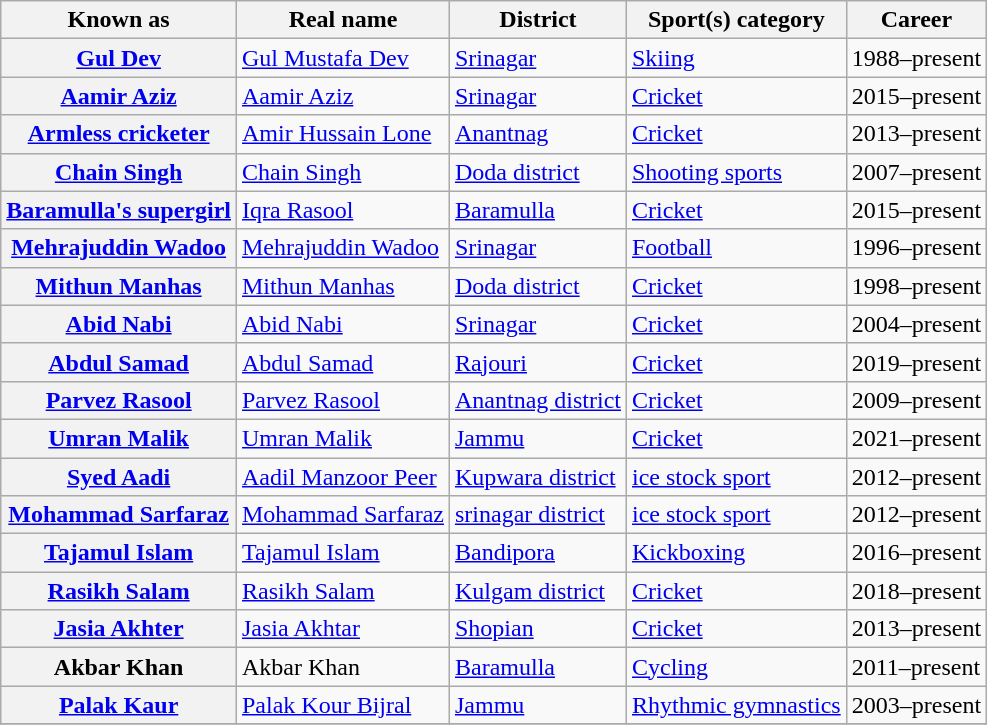<table class="wikitable sortable plainrowheaders">
<tr>
<th scope="col">Known as</th>
<th scope="col">Real name</th>
<th scope="col">District</th>
<th scope="col">Sport(s) category</th>
<th scope="col">Career</th>
</tr>
<tr>
<th scope="row"><a href='#'>Gul Dev</a></th>
<td><a href='#'>Gul Mustafa Dev</a></td>
<td><a href='#'>Srinagar</a></td>
<td><a href='#'>Skiing</a></td>
<td>1988–present</td>
</tr>
<tr>
<th scope="row"><a href='#'>Aamir Aziz</a></th>
<td><a href='#'>Aamir Aziz</a></td>
<td><a href='#'>Srinagar</a></td>
<td><a href='#'>Cricket</a></td>
<td>2015–present</td>
</tr>
<tr>
<th scope="row"><a href='#'>Armless cricketer</a></th>
<td><a href='#'>Amir Hussain Lone</a></td>
<td><a href='#'>Anantnag</a></td>
<td><a href='#'>Cricket</a></td>
<td>2013–present</td>
</tr>
<tr>
<th scope="row"><a href='#'>Chain Singh</a></th>
<td><a href='#'>Chain Singh</a></td>
<td><a href='#'>Doda district</a></td>
<td><a href='#'>Shooting sports</a></td>
<td>2007–present</td>
</tr>
<tr>
<th scope="row"><a href='#'>Baramulla's supergirl</a></th>
<td><a href='#'>Iqra Rasool</a></td>
<td><a href='#'>Baramulla</a></td>
<td><a href='#'>Cricket</a></td>
<td>2015–present</td>
</tr>
<tr>
<th scope="row"><a href='#'>Mehrajuddin Wadoo</a></th>
<td><a href='#'>Mehrajuddin Wadoo</a></td>
<td><a href='#'>Srinagar</a></td>
<td><a href='#'>Football</a></td>
<td>1996–present</td>
</tr>
<tr>
<th scope="row"><a href='#'>Mithun Manhas</a></th>
<td><a href='#'>Mithun Manhas</a></td>
<td><a href='#'>Doda district</a></td>
<td><a href='#'>Cricket</a></td>
<td>1998–present</td>
</tr>
<tr>
<th scope="row"><a href='#'>Abid Nabi</a></th>
<td><a href='#'>Abid Nabi</a></td>
<td><a href='#'>Srinagar</a></td>
<td><a href='#'>Cricket</a></td>
<td>2004–present</td>
</tr>
<tr>
<th scope="row"><a href='#'>Abdul Samad</a></th>
<td><a href='#'>Abdul Samad</a></td>
<td><a href='#'>Rajouri</a></td>
<td><a href='#'>Cricket</a></td>
<td>2019–present</td>
</tr>
<tr>
<th scope="row"><a href='#'>Parvez Rasool</a></th>
<td><a href='#'>Parvez Rasool</a></td>
<td><a href='#'>Anantnag district</a></td>
<td><a href='#'>Cricket</a></td>
<td>2009–present</td>
</tr>
<tr>
<th scope="row"><a href='#'>Umran Malik</a></th>
<td><a href='#'>Umran Malik</a></td>
<td><a href='#'>Jammu</a></td>
<td><a href='#'>Cricket</a></td>
<td>2021–present</td>
</tr>
<tr>
<th scope="row"><a href='#'>Syed Aadi</a></th>
<td><a href='#'>Aadil Manzoor Peer</a></td>
<td><a href='#'>Kupwara district</a></td>
<td><a href='#'>ice stock sport</a></td>
<td>2012–present</td>
</tr>
<tr>
<th scope="row"><a href='#'>Mohammad Sarfaraz</a></th>
<td><a href='#'>Mohammad Sarfaraz</a></td>
<td><a href='#'>srinagar district</a></td>
<td><a href='#'>ice stock sport</a></td>
<td>2012–present</td>
</tr>
<tr>
<th scope="row"><a href='#'>Tajamul Islam</a></th>
<td><a href='#'>Tajamul Islam</a></td>
<td><a href='#'>Bandipora</a></td>
<td><a href='#'>Kickboxing</a></td>
<td>2016–present</td>
</tr>
<tr>
<th scope="row"><a href='#'>Rasikh Salam</a></th>
<td><a href='#'>Rasikh Salam</a></td>
<td><a href='#'>Kulgam district</a></td>
<td><a href='#'>Cricket</a></td>
<td>2018–present</td>
</tr>
<tr>
<th scope="row"><a href='#'>Jasia Akhter</a></th>
<td><a href='#'>Jasia Akhtar</a></td>
<td><a href='#'>Shopian</a></td>
<td><a href='#'>Cricket</a></td>
<td>2013–present</td>
</tr>
<tr>
<th scope="row">Akbar Khan</th>
<td>Akbar Khan</td>
<td><a href='#'>Baramulla</a></td>
<td><a href='#'>Cycling</a></td>
<td>2011–present</td>
</tr>
<tr>
<th scope="row"><a href='#'>Palak Kaur</a></th>
<td><a href='#'>Palak Kour Bijral</a></td>
<td><a href='#'>Jammu</a></td>
<td><a href='#'>Rhythmic gymnastics</a></td>
<td>2003–present</td>
</tr>
<tr>
</tr>
</table>
